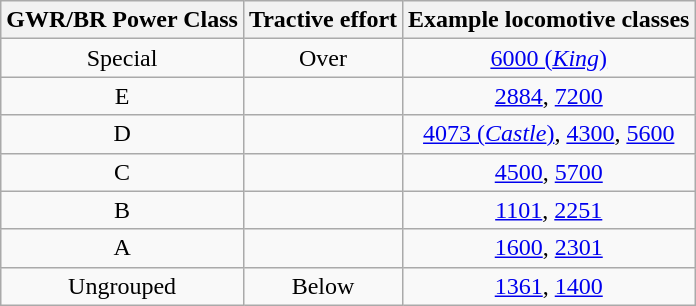<table class="wikitable" style=text-align:center>
<tr>
<th>GWR/BR Power Class</th>
<th>Tractive effort</th>
<th>Example locomotive classes </th>
</tr>
<tr>
<td>Special</td>
<td>Over </td>
<td><a href='#'>6000 (<em>King</em>)</a></td>
</tr>
<tr>
<td>E</td>
<td></td>
<td><a href='#'>2884</a>, <a href='#'>7200</a></td>
</tr>
<tr>
<td>D</td>
<td></td>
<td><a href='#'>4073 (<em>Castle</em>)</a>, <a href='#'>4300</a>, <a href='#'>5600</a></td>
</tr>
<tr>
<td>C</td>
<td></td>
<td><a href='#'>4500</a>, <a href='#'>5700</a></td>
</tr>
<tr>
<td>B</td>
<td></td>
<td><a href='#'>1101</a>, <a href='#'>2251</a></td>
</tr>
<tr>
<td>A</td>
<td></td>
<td><a href='#'>1600</a>, <a href='#'>2301</a></td>
</tr>
<tr>
<td>Ungrouped</td>
<td>Below </td>
<td><a href='#'>1361</a>, <a href='#'>1400</a></td>
</tr>
</table>
